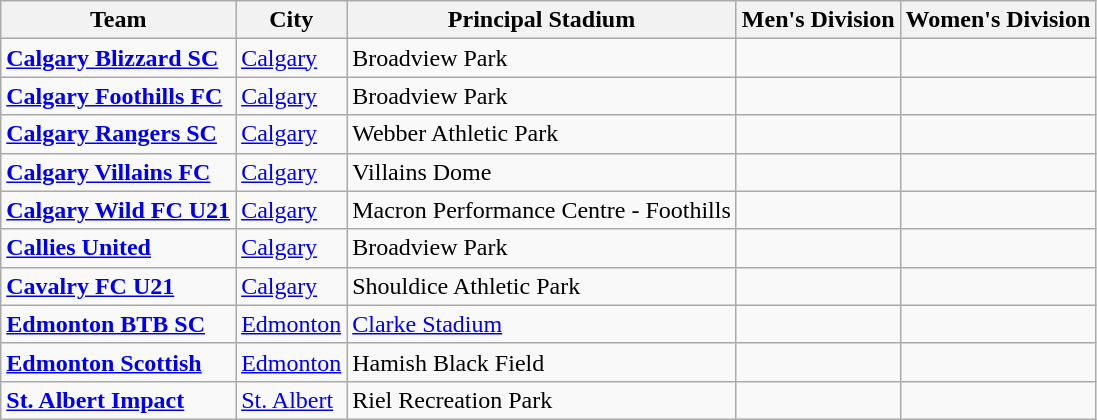<table class="wikitable sortable">
<tr>
<th>Team</th>
<th>City</th>
<th>Principal Stadium</th>
<th>Men's Division</th>
<th>Women's Division</th>
</tr>
<tr>
<td><strong><a href='#'>Calgary Blizzard SC</a></strong></td>
<td><a href='#'>Calgary</a></td>
<td>Broadview Park</td>
<td></td>
<td></td>
</tr>
<tr>
<td><strong><a href='#'>Calgary Foothills FC</a></strong></td>
<td><a href='#'>Calgary</a></td>
<td>Broadview Park</td>
<td></td>
<td></td>
</tr>
<tr>
<td><strong><a href='#'>Calgary Rangers SC</a></strong></td>
<td><a href='#'>Calgary</a></td>
<td>Webber Athletic Park</td>
<td></td>
<td></td>
</tr>
<tr>
<td><strong><a href='#'>Calgary Villains FC</a></strong></td>
<td><a href='#'>Calgary</a></td>
<td>Villains Dome</td>
<td></td>
<td></td>
</tr>
<tr>
<td><strong><a href='#'>Calgary Wild FC U21</a></strong></td>
<td><a href='#'>Calgary</a></td>
<td>Macron Performance Centre - Foothills</td>
<td></td>
<td></td>
</tr>
<tr>
<td><strong><a href='#'>Callies United</a></strong></td>
<td><a href='#'>Calgary</a></td>
<td>Broadview Park</td>
<td></td>
<td></td>
</tr>
<tr>
<td><strong><a href='#'>Cavalry FC U21</a></strong></td>
<td><a href='#'>Calgary</a></td>
<td>Shouldice Athletic Park</td>
<td></td>
<td></td>
</tr>
<tr>
<td><strong><a href='#'>Edmonton BTB SC</a></strong></td>
<td><a href='#'>Edmonton</a></td>
<td><a href='#'>Clarke Stadium</a></td>
<td></td>
<td></td>
</tr>
<tr>
<td><strong><a href='#'>Edmonton Scottish</a></strong></td>
<td><a href='#'>Edmonton</a></td>
<td>Hamish Black Field</td>
<td></td>
<td></td>
</tr>
<tr>
<td><strong><a href='#'>St. Albert Impact</a></strong></td>
<td><a href='#'>St. Albert</a></td>
<td>Riel Recreation Park</td>
<td></td>
<td></td>
</tr>
</table>
